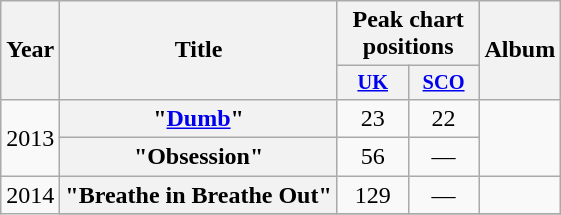<table class="wikitable plainrowheaders" style="text-align:center;">
<tr>
<th scope="col" rowspan="2">Year</th>
<th scope="col" rowspan="2">Title</th>
<th scope="col" colspan="2">Peak chart positions</th>
<th scope="col" rowspan="2">Album</th>
</tr>
<tr>
<th scope="col" style="width:3em;font-size:85%;"><a href='#'>UK</a><br></th>
<th scope="col" style="width:3em;font-size:85%;"><a href='#'>SCO</a><br></th>
</tr>
<tr>
<td rowspan="2">2013</td>
<th scope="row">"<a href='#'>Dumb</a>"</th>
<td>23</td>
<td>22</td>
<td rowspan="2"></td>
</tr>
<tr>
<th scope="row">"Obsession"</th>
<td>56</td>
<td>—</td>
</tr>
<tr>
<td rowspan="2">2014</td>
<th scope="row">"Breathe in Breathe Out"</th>
<td>129</td>
<td>—</td>
<td></td>
</tr>
<tr>
</tr>
</table>
